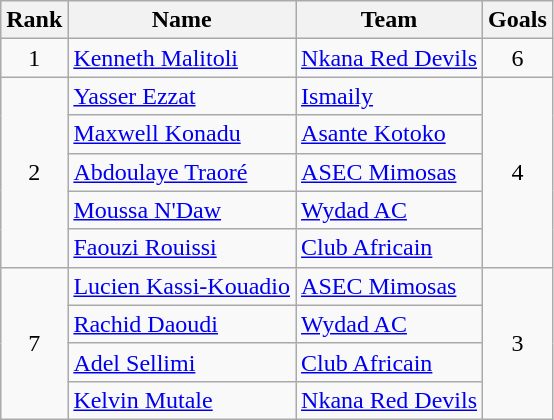<table class="wikitable" style="text-align:center">
<tr>
<th>Rank</th>
<th>Name</th>
<th>Team</th>
<th>Goals</th>
</tr>
<tr>
<td rowspan=1>1</td>
<td align="left"> <a href='#'>Kenneth Malitoli</a></td>
<td align="left"> <a href='#'>Nkana Red Devils</a></td>
<td>6</td>
</tr>
<tr>
<td rowspan=5>2</td>
<td align="left"> <a href='#'>Yasser Ezzat</a></td>
<td align="left"> <a href='#'>Ismaily</a></td>
<td rowspan="5">4</td>
</tr>
<tr>
<td align="left"> <a href='#'>Maxwell Konadu</a></td>
<td align="left"> <a href='#'>Asante Kotoko</a></td>
</tr>
<tr>
<td align="left"> <a href='#'>Abdoulaye Traoré</a></td>
<td align="left"> <a href='#'>ASEC Mimosas</a></td>
</tr>
<tr>
<td align="left"> <a href='#'>Moussa N'Daw</a></td>
<td align="left"> <a href='#'>Wydad AC</a></td>
</tr>
<tr>
<td align="left"> <a href='#'>Faouzi Rouissi</a></td>
<td align="left"> <a href='#'>Club Africain</a></td>
</tr>
<tr>
<td rowspan=4>7</td>
<td align="left"> <a href='#'>Lucien Kassi-Kouadio</a></td>
<td align="left"> <a href='#'>ASEC Mimosas</a></td>
<td rowspan="4">3</td>
</tr>
<tr>
<td align="left"> <a href='#'>Rachid Daoudi</a></td>
<td align="left"> <a href='#'>Wydad AC</a></td>
</tr>
<tr>
<td align="left"> <a href='#'>Adel Sellimi</a></td>
<td align="left"> <a href='#'>Club Africain</a></td>
</tr>
<tr>
<td align="left"> <a href='#'>Kelvin Mutale</a></td>
<td align="left"> <a href='#'>Nkana Red Devils</a></td>
</tr>
</table>
